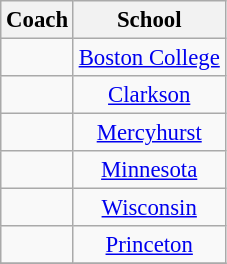<table class="wikitable sortable" style="font-size: 95%;text-align: center;">
<tr>
<th>Coach</th>
<th>School</th>
</tr>
<tr>
<td><strong></strong></td>
<td><a href='#'>Boston College</a></td>
</tr>
<tr>
<td></td>
<td><a href='#'>Clarkson</a></td>
</tr>
<tr>
<td></td>
<td><a href='#'>Mercyhurst</a></td>
</tr>
<tr>
<td></td>
<td><a href='#'>Minnesota</a></td>
</tr>
<tr>
<td></td>
<td><a href='#'>Wisconsin</a></td>
</tr>
<tr>
<td></td>
<td><a href='#'>Princeton</a></td>
</tr>
<tr>
</tr>
</table>
